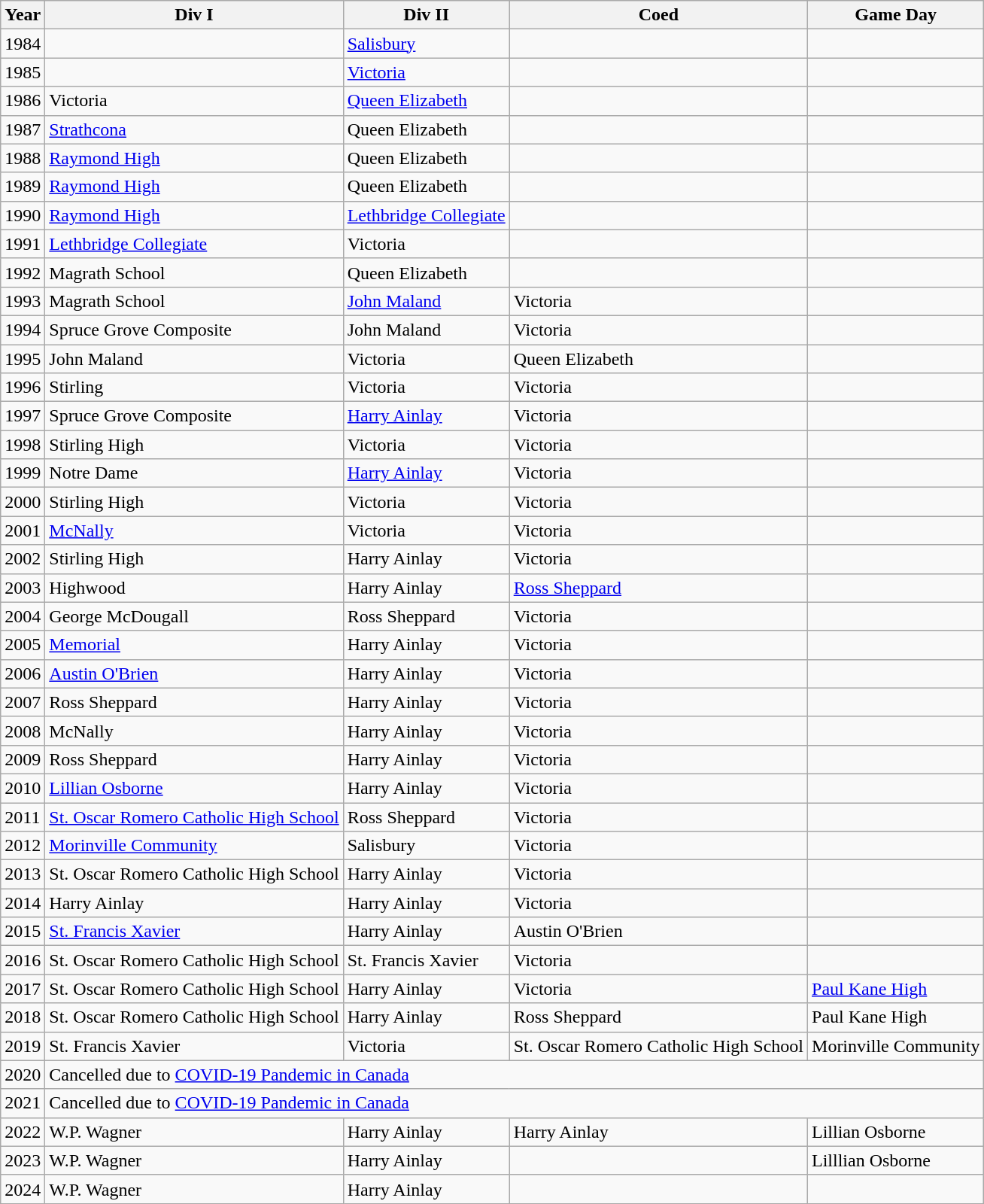<table class="wikitable">
<tr>
<th>Year</th>
<th>Div I</th>
<th>Div II</th>
<th>Coed</th>
<th>Game Day</th>
</tr>
<tr>
<td>1984</td>
<td></td>
<td><a href='#'>Salisbury</a></td>
<td></td>
<td></td>
</tr>
<tr>
<td>1985</td>
<td></td>
<td><a href='#'>Victoria</a></td>
<td></td>
<td></td>
</tr>
<tr>
<td>1986</td>
<td>Victoria</td>
<td><a href='#'>Queen Elizabeth</a></td>
<td></td>
<td></td>
</tr>
<tr>
<td>1987</td>
<td><a href='#'>Strathcona</a></td>
<td>Queen Elizabeth</td>
<td></td>
<td></td>
</tr>
<tr>
<td>1988</td>
<td><a href='#'>Raymond High</a></td>
<td>Queen Elizabeth</td>
<td></td>
</tr>
<tr>
<td>1989</td>
<td><a href='#'>Raymond High</a></td>
<td>Queen Elizabeth</td>
<td></td>
<td></td>
</tr>
<tr>
<td>1990</td>
<td><a href='#'>Raymond High</a></td>
<td><a href='#'>Lethbridge Collegiate</a></td>
<td></td>
<td></td>
</tr>
<tr>
<td>1991</td>
<td><a href='#'>Lethbridge Collegiate</a></td>
<td>Victoria</td>
<td></td>
<td></td>
</tr>
<tr>
<td>1992</td>
<td>Magrath School</td>
<td>Queen Elizabeth</td>
<td></td>
</tr>
<tr>
<td>1993</td>
<td>Magrath School</td>
<td><a href='#'>John Maland</a></td>
<td>Victoria</td>
<td></td>
</tr>
<tr>
<td>1994</td>
<td>Spruce Grove Composite</td>
<td>John Maland</td>
<td>Victoria</td>
<td></td>
</tr>
<tr>
<td>1995</td>
<td>John Maland</td>
<td>Victoria</td>
<td>Queen Elizabeth</td>
<td></td>
</tr>
<tr>
<td>1996</td>
<td>Stirling</td>
<td>Victoria</td>
<td>Victoria</td>
<td></td>
</tr>
<tr>
<td>1997</td>
<td>Spruce Grove Composite</td>
<td><a href='#'>Harry Ainlay</a></td>
<td>Victoria</td>
<td></td>
</tr>
<tr>
<td>1998</td>
<td>Stirling High</td>
<td>Victoria</td>
<td>Victoria</td>
<td></td>
</tr>
<tr>
<td>1999</td>
<td>Notre Dame</td>
<td><a href='#'>Harry Ainlay</a></td>
<td>Victoria</td>
<td></td>
</tr>
<tr>
<td>2000</td>
<td>Stirling High</td>
<td>Victoria</td>
<td>Victoria</td>
<td></td>
</tr>
<tr>
<td>2001</td>
<td><a href='#'>McNally</a></td>
<td>Victoria</td>
<td>Victoria</td>
<td></td>
</tr>
<tr>
<td>2002</td>
<td>Stirling High</td>
<td>Harry Ainlay</td>
<td>Victoria</td>
<td></td>
</tr>
<tr>
<td>2003</td>
<td>Highwood</td>
<td>Harry Ainlay</td>
<td><a href='#'>Ross Sheppard</a></td>
<td></td>
</tr>
<tr>
<td>2004</td>
<td>George McDougall</td>
<td>Ross Sheppard</td>
<td>Victoria</td>
<td></td>
</tr>
<tr>
<td>2005</td>
<td><a href='#'>Memorial</a></td>
<td>Harry Ainlay</td>
<td>Victoria</td>
<td></td>
</tr>
<tr>
<td>2006</td>
<td><a href='#'>Austin O'Brien</a></td>
<td>Harry Ainlay</td>
<td>Victoria</td>
<td></td>
</tr>
<tr>
<td>2007</td>
<td>Ross Sheppard</td>
<td>Harry Ainlay</td>
<td>Victoria</td>
<td></td>
</tr>
<tr>
<td>2008</td>
<td>McNally</td>
<td>Harry Ainlay</td>
<td>Victoria</td>
<td></td>
</tr>
<tr>
<td>2009</td>
<td>Ross Sheppard</td>
<td>Harry Ainlay</td>
<td>Victoria</td>
<td></td>
</tr>
<tr>
<td>2010</td>
<td><a href='#'>Lillian Osborne</a></td>
<td>Harry Ainlay</td>
<td>Victoria</td>
<td></td>
</tr>
<tr>
<td>2011</td>
<td><a href='#'>St. Oscar Romero Catholic High School</a></td>
<td>Ross Sheppard</td>
<td>Victoria</td>
<td></td>
</tr>
<tr>
<td>2012</td>
<td><a href='#'>Morinville Community</a></td>
<td>Salisbury</td>
<td>Victoria</td>
<td></td>
</tr>
<tr>
<td>2013</td>
<td>St. Oscar Romero Catholic High School</td>
<td>Harry Ainlay</td>
<td>Victoria</td>
<td></td>
</tr>
<tr>
<td>2014</td>
<td>Harry Ainlay</td>
<td>Harry Ainlay</td>
<td>Victoria</td>
<td></td>
</tr>
<tr>
<td>2015</td>
<td><a href='#'>St. Francis Xavier</a></td>
<td>Harry Ainlay</td>
<td>Austin O'Brien</td>
<td></td>
</tr>
<tr>
<td>2016</td>
<td>St. Oscar Romero Catholic High School</td>
<td>St. Francis Xavier</td>
<td>Victoria</td>
<td></td>
</tr>
<tr>
<td>2017</td>
<td>St. Oscar Romero Catholic High School</td>
<td>Harry Ainlay</td>
<td>Victoria</td>
<td><a href='#'>Paul Kane High</a></td>
</tr>
<tr>
<td>2018</td>
<td>St. Oscar Romero Catholic High School</td>
<td>Harry Ainlay</td>
<td>Ross Sheppard</td>
<td>Paul Kane High</td>
</tr>
<tr>
<td>2019</td>
<td>St. Francis Xavier</td>
<td>Victoria</td>
<td>St. Oscar Romero Catholic High School</td>
<td>Morinville Community</td>
</tr>
<tr>
<td>2020</td>
<td colspan="4">Cancelled due to <a href='#'>COVID-19 Pandemic in Canada</a></td>
</tr>
<tr>
<td>2021</td>
<td colspan="4">Cancelled due to <a href='#'>COVID-19 Pandemic in Canada</a></td>
</tr>
<tr>
<td>2022</td>
<td>W.P. Wagner</td>
<td>Harry Ainlay</td>
<td>Harry Ainlay</td>
<td>Lillian Osborne</td>
</tr>
<tr>
<td>2023</td>
<td>W.P. Wagner</td>
<td>Harry Ainlay</td>
<td></td>
<td>Lilllian Osborne</td>
</tr>
<tr>
<td>2024</td>
<td>W.P. Wagner</td>
<td>Harry Ainlay</td>
<td></td>
<td></td>
</tr>
</table>
